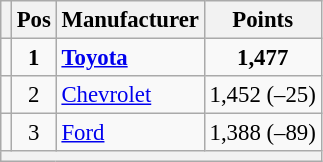<table class="wikitable" style="font-size: 95%;">
<tr>
<th></th>
<th>Pos</th>
<th>Manufacturer</th>
<th>Points</th>
</tr>
<tr>
<td align="left"></td>
<td style="text-align:center;"><strong>1</strong></td>
<td><strong><a href='#'>Toyota</a></strong></td>
<td style="text-align:center;"><strong>1,477</strong></td>
</tr>
<tr>
<td align="left"></td>
<td style="text-align:center;">2</td>
<td><a href='#'>Chevrolet</a></td>
<td style="text-align:center;">1,452 (–25)</td>
</tr>
<tr>
<td align="left"></td>
<td style="text-align:center;">3</td>
<td><a href='#'>Ford</a></td>
<td style="text-align:center;">1,388 (–89)</td>
</tr>
<tr class="sortbottom">
<th colspan="9"></th>
</tr>
</table>
